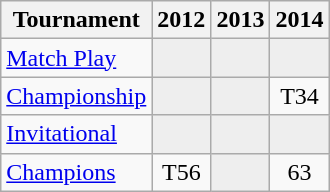<table class="wikitable" style="text-align:center;">
<tr>
<th>Tournament</th>
<th>2012</th>
<th>2013</th>
<th>2014</th>
</tr>
<tr>
<td align="left"><a href='#'>Match Play</a></td>
<td style="background:#eeeeee;"></td>
<td style="background:#eeeeee;"></td>
<td style="background:#eeeeee;"></td>
</tr>
<tr>
<td align="left"><a href='#'>Championship</a></td>
<td style="background:#eeeeee;"></td>
<td style="background:#eeeeee;"></td>
<td>T34</td>
</tr>
<tr>
<td align="left"><a href='#'>Invitational</a></td>
<td style="background:#eeeeee;"></td>
<td style="background:#eeeeee;"></td>
<td style="background:#eeeeee;"></td>
</tr>
<tr>
<td align="left"><a href='#'>Champions</a></td>
<td>T56</td>
<td style="background:#eeeeee;"></td>
<td>63</td>
</tr>
</table>
